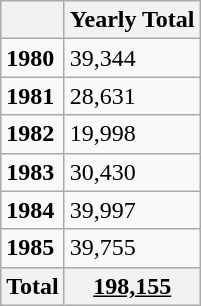<table class="wikitable">
<tr>
<th></th>
<th>Yearly Total</th>
</tr>
<tr>
<td><strong>1980</strong></td>
<td>39,344</td>
</tr>
<tr>
<td><strong>1981</strong></td>
<td>28,631</td>
</tr>
<tr>
<td><strong>1982</strong></td>
<td>19,998</td>
</tr>
<tr>
<td><strong>1983</strong></td>
<td>30,430</td>
</tr>
<tr>
<td><strong>1984</strong></td>
<td>39,997</td>
</tr>
<tr>
<td><strong>1985</strong></td>
<td>39,755</td>
</tr>
<tr>
<th>Total</th>
<th><u>198,155</u></th>
</tr>
</table>
